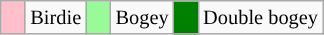<table class="wikitable" span=50 style="font-size:85%;">
<tr>
<td style="background: Pink;" width=10></td>
<td>Birdie</td>
<td style="background: PaleGreen;" width=10></td>
<td>Bogey</td>
<td style="background: Green;" width=10></td>
<td>Double bogey<br></td>
</tr>
</table>
